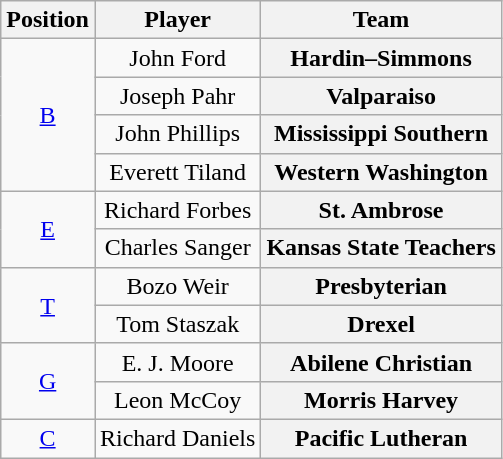<table class="wikitable">
<tr>
<th>Position</th>
<th>Player</th>
<th>Team</th>
</tr>
<tr style="text-align:center;">
<td rowspan="4"><a href='#'>B</a></td>
<td>John Ford</td>
<th Style = >Hardin–Simmons</th>
</tr>
<tr style="text-align:center;">
<td>Joseph Pahr</td>
<th Style = >Valparaiso</th>
</tr>
<tr style="text-align:center;">
<td>John Phillips</td>
<th Style = >Mississippi Southern</th>
</tr>
<tr style="text-align:center;">
<td>Everett Tiland</td>
<th Style = >Western Washington</th>
</tr>
<tr style="text-align:center;">
<td rowspan="2"><a href='#'>E</a></td>
<td>Richard Forbes</td>
<th Style = >St. Ambrose</th>
</tr>
<tr style="text-align:center;">
<td>Charles Sanger</td>
<th Style = >Kansas State Teachers</th>
</tr>
<tr style="text-align:center;">
<td rowspan="2"><a href='#'>T</a></td>
<td>Bozo Weir</td>
<th Style = >Presbyterian</th>
</tr>
<tr style="text-align:center;">
<td>Tom Staszak</td>
<th Style = >Drexel</th>
</tr>
<tr style="text-align:center;">
<td rowspan="2"><a href='#'>G</a></td>
<td>E. J. Moore</td>
<th Style = >Abilene Christian</th>
</tr>
<tr style="text-align:center;">
<td>Leon McCoy</td>
<th Style = >Morris Harvey</th>
</tr>
<tr style="text-align:center;">
<td><a href='#'>C</a></td>
<td>Richard Daniels</td>
<th Style = >Pacific Lutheran</th>
</tr>
</table>
